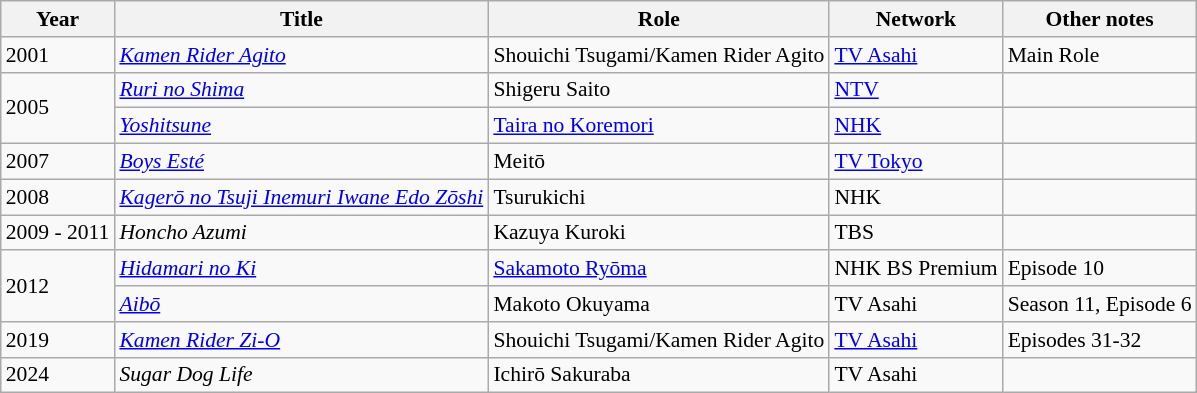<table class="wikitable" style="font-size: 90%;">
<tr>
<th>Year</th>
<th>Title</th>
<th>Role</th>
<th>Network</th>
<th>Other notes</th>
</tr>
<tr>
<td>2001</td>
<td><em><a href='#'>Kamen Rider Agito</a></em></td>
<td>Shouichi Tsugami/Kamen Rider Agito</td>
<td><a href='#'>TV Asahi</a></td>
<td>Main Role</td>
</tr>
<tr>
<td rowspan="2">2005</td>
<td><em><a href='#'>Ruri no Shima</a></em></td>
<td>Shigeru Saito</td>
<td><a href='#'>NTV</a></td>
<td></td>
</tr>
<tr>
<td><em><a href='#'>Yoshitsune</a></em></td>
<td><a href='#'>Taira no Koremori</a></td>
<td><a href='#'>NHK</a></td>
<td></td>
</tr>
<tr>
<td>2007</td>
<td><em><a href='#'>Boys Esté</a></em></td>
<td>Meitō</td>
<td><a href='#'>TV Tokyo</a></td>
<td></td>
</tr>
<tr>
<td>2008</td>
<td><em><a href='#'>Kagerō no Tsuji Inemuri Iwane Edo Zōshi</a></em></td>
<td>Tsurukichi</td>
<td>NHK</td>
<td></td>
</tr>
<tr>
<td>2009 - 2011</td>
<td><em>Honcho Azumi</em></td>
<td>Kazuya Kuroki</td>
<td>TBS</td>
<td></td>
</tr>
<tr>
<td rowspan="2">2012</td>
<td><em><a href='#'>Hidamari no Ki</a></em></td>
<td><a href='#'>Sakamoto Ryōma</a></td>
<td>NHK BS Premium</td>
<td>Episode 10</td>
</tr>
<tr>
<td><em><a href='#'>Aibō</a></em></td>
<td>Makoto Okuyama</td>
<td>TV Asahi</td>
<td>Season 11, Episode 6</td>
</tr>
<tr>
<td>2019</td>
<td><em><a href='#'>Kamen Rider Zi-O</a></em></td>
<td>Shouichi Tsugami/Kamen Rider Agito</td>
<td><a href='#'>TV Asahi</a></td>
<td>Episodes 31-32</td>
</tr>
<tr>
<td>2024</td>
<td><em>Sugar Dog Life</em></td>
<td>Ichirō Sakuraba</td>
<td>TV Asahi</td>
<td></td>
</tr>
</table>
